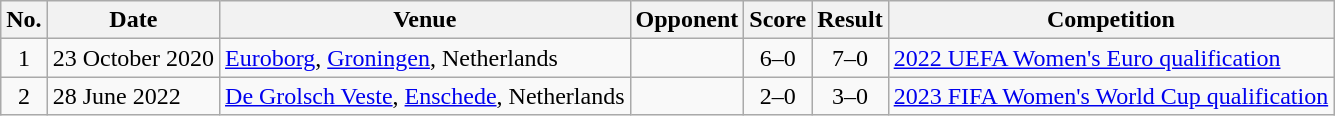<table class="wikitable sortable">
<tr>
<th class=unsortable scope="col">No.</th>
<th class=unsortable scope="col">Date</th>
<th class=unsortable scope="col">Venue</th>
<th scope="col">Opponent</th>
<th class=unsortable scope="col">Score</th>
<th class=unsortable scope="col">Result</th>
<th class=unsortable scope="col">Competition</th>
</tr>
<tr>
<td align="center">1</td>
<td>23 October 2020</td>
<td><a href='#'>Euroborg</a>, <a href='#'>Groningen</a>, Netherlands</td>
<td></td>
<td align="center">6–0</td>
<td align="center">7–0</td>
<td><a href='#'>2022 UEFA Women's Euro qualification</a></td>
</tr>
<tr>
<td align="center">2</td>
<td>28 June 2022</td>
<td><a href='#'>De Grolsch Veste</a>, <a href='#'>Enschede</a>, Netherlands</td>
<td></td>
<td align="center">2–0</td>
<td align="center">3–0</td>
<td><a href='#'>2023 FIFA Women's World Cup qualification</a></td>
</tr>
</table>
